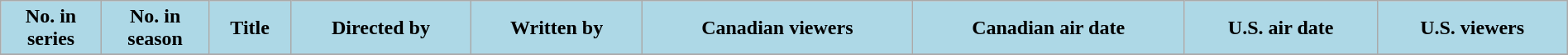<table class="wikitable plainrowheaders" style="width:100%">
<tr>
<th style="background: #ADD8E6; color:#000000;">No. in<br>series</th>
<th style="background: #ADD8E6; color:#000000;">No. in<br>season</th>
<th style="background: #ADD8E6; color:#000000;">Title</th>
<th style="background: #ADD8E6; color:#000000;">Directed by</th>
<th style="background: #ADD8E6; color:#000000;">Written by</th>
<th style="background: #ADD8E6; color:#000000;">Canadian viewers</th>
<th style="background: #ADD8E6; color:#000000;">Canadian air date</th>
<th style="background: #ADD8E6; color:#000000;">U.S. air date</th>
<th style="background: #ADD8E6; color:#000000;">U.S. viewers</th>
</tr>
<tr>
</tr>
</table>
